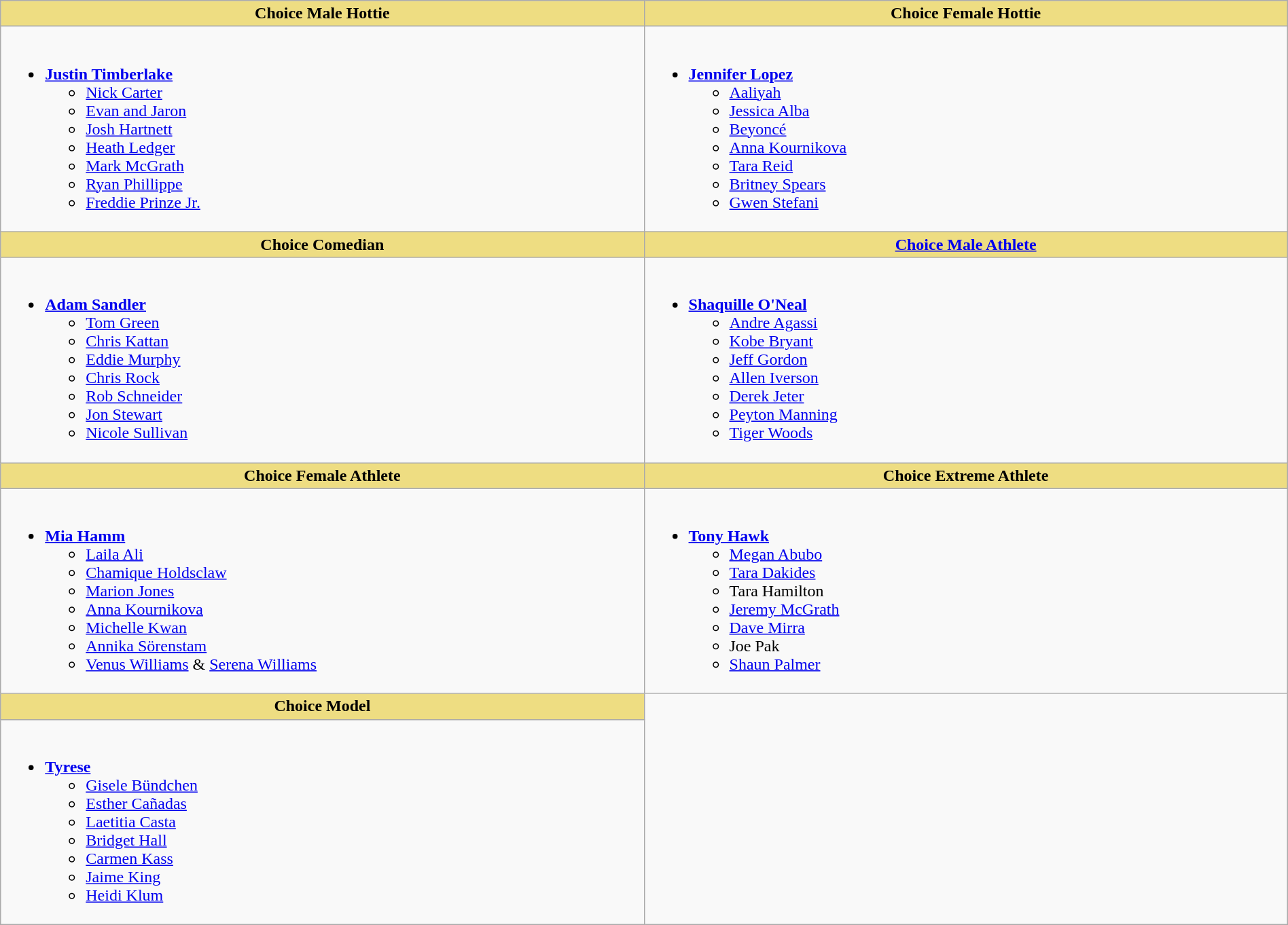<table class="wikitable" style="width:100%">
<tr>
<th style="background:#EEDD82; width:50%">Choice Male Hottie</th>
<th style="background:#EEDD82; width:50%">Choice Female Hottie</th>
</tr>
<tr>
<td valign="top"><br><ul><li><strong><a href='#'>Justin Timberlake</a></strong><ul><li><a href='#'>Nick Carter</a></li><li><a href='#'>Evan and Jaron</a></li><li><a href='#'>Josh Hartnett</a></li><li><a href='#'>Heath Ledger</a></li><li><a href='#'>Mark McGrath</a></li><li><a href='#'>Ryan Phillippe</a></li><li><a href='#'>Freddie Prinze Jr.</a></li></ul></li></ul></td>
<td valign="top"><br><ul><li><strong><a href='#'>Jennifer Lopez</a></strong><ul><li><a href='#'>Aaliyah</a></li><li><a href='#'>Jessica Alba</a></li><li><a href='#'>Beyoncé</a></li><li><a href='#'>Anna Kournikova</a></li><li><a href='#'>Tara Reid</a></li><li><a href='#'>Britney Spears</a></li><li><a href='#'>Gwen Stefani</a></li></ul></li></ul></td>
</tr>
<tr>
<th style="background:#EEDD82; width:50%">Choice Comedian</th>
<th style="background:#EEDD82; width:50%"><a href='#'>Choice Male Athlete</a></th>
</tr>
<tr>
<td valign="top"><br><ul><li><strong><a href='#'>Adam Sandler</a></strong><ul><li><a href='#'>Tom Green</a></li><li><a href='#'>Chris Kattan</a></li><li><a href='#'>Eddie Murphy</a></li><li><a href='#'>Chris Rock</a></li><li><a href='#'>Rob Schneider</a></li><li><a href='#'>Jon Stewart</a></li><li><a href='#'>Nicole Sullivan</a></li></ul></li></ul></td>
<td valign="top"><br><ul><li><strong><a href='#'>Shaquille O'Neal</a></strong><ul><li><a href='#'>Andre Agassi</a></li><li><a href='#'>Kobe Bryant</a></li><li><a href='#'>Jeff Gordon</a></li><li><a href='#'>Allen Iverson</a></li><li><a href='#'>Derek Jeter</a></li><li><a href='#'>Peyton Manning</a></li><li><a href='#'>Tiger Woods</a></li></ul></li></ul></td>
</tr>
<tr>
<th style="background:#EEDD82; width:50%">Choice Female Athlete</th>
<th style="background:#EEDD82; width:50%">Choice Extreme Athlete</th>
</tr>
<tr>
<td valign="top"><br><ul><li><strong><a href='#'>Mia Hamm</a></strong><ul><li><a href='#'>Laila Ali</a></li><li><a href='#'>Chamique Holdsclaw</a></li><li><a href='#'>Marion Jones</a></li><li><a href='#'>Anna Kournikova</a></li><li><a href='#'>Michelle Kwan</a></li><li><a href='#'>Annika Sörenstam</a></li><li><a href='#'>Venus Williams</a> & <a href='#'>Serena Williams</a></li></ul></li></ul></td>
<td valign="top"><br><ul><li><strong><a href='#'>Tony Hawk</a></strong><ul><li><a href='#'>Megan Abubo</a></li><li><a href='#'>Tara Dakides</a></li><li>Tara Hamilton</li><li><a href='#'>Jeremy McGrath</a></li><li><a href='#'>Dave Mirra</a></li><li>Joe Pak</li><li><a href='#'>Shaun Palmer</a></li></ul></li></ul></td>
</tr>
<tr>
<th style="background:#EEDD82;">Choice Model</th>
</tr>
<tr>
<td valign="top"><br><ul><li><strong><a href='#'>Tyrese</a></strong><ul><li><a href='#'>Gisele Bündchen</a></li><li><a href='#'>Esther Cañadas</a></li><li><a href='#'>Laetitia Casta</a></li><li><a href='#'>Bridget Hall</a></li><li><a href='#'>Carmen Kass</a></li><li><a href='#'>Jaime King</a></li><li><a href='#'>Heidi Klum</a></li></ul></li></ul></td>
</tr>
</table>
